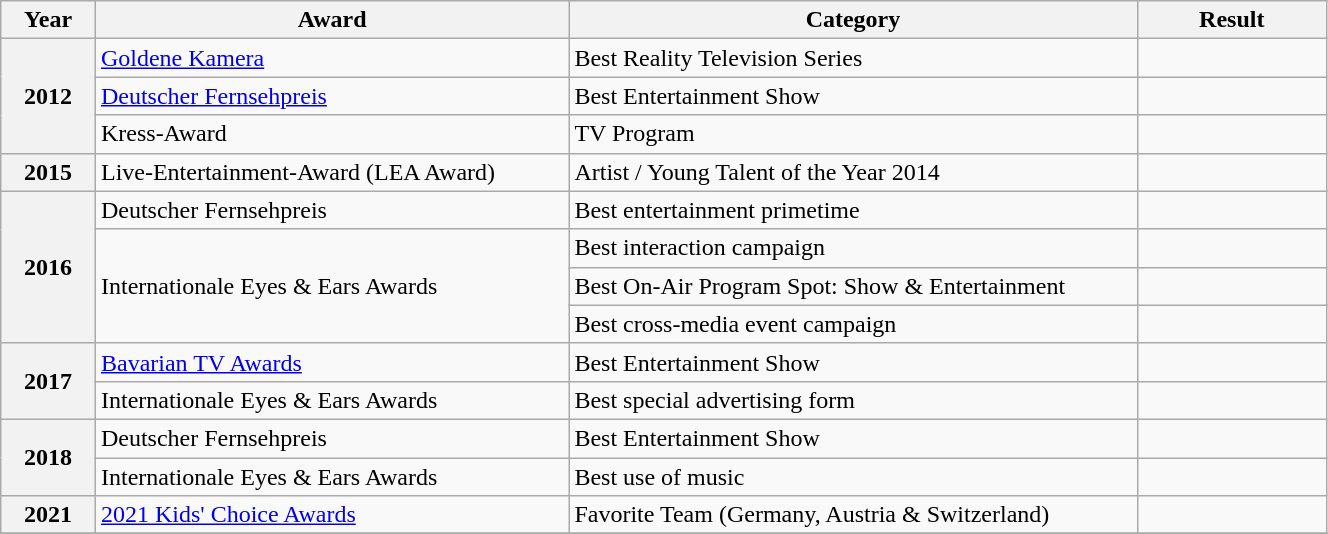<table class="wikitable" style="width:70%">
<tr>
<th style="width:05%">Year</th>
<th style="width:25%">Award</th>
<th style="width:30%">Category</th>
<th style="width:10%">Result</th>
</tr>
<tr>
<th rowspan="3">2012</th>
<td><a href='#'>Goldene Kamera</a></td>
<td>Best Reality Television Series</td>
<td></td>
</tr>
<tr>
<td><a href='#'>Deutscher Fernsehpreis</a></td>
<td>Best Entertainment Show</td>
<td></td>
</tr>
<tr>
<td>Kress-Award</td>
<td>TV Program</td>
<td></td>
</tr>
<tr>
<th>2015</th>
<td>Live-Entertainment-Award (LEA Award)</td>
<td>Artist / Young Talent of the Year 2014</td>
<td></td>
</tr>
<tr>
<th rowspan="4">2016</th>
<td>Deutscher Fernsehpreis</td>
<td>Best entertainment primetime</td>
<td></td>
</tr>
<tr>
<td rowspan="3">Internationale Eyes & Ears Awards</td>
<td>Best interaction campaign</td>
<td></td>
</tr>
<tr>
<td>Best On-Air Program Spot: Show & Entertainment</td>
<td></td>
</tr>
<tr>
<td>Best cross-media event campaign</td>
<td></td>
</tr>
<tr>
<th rowspan="2">2017</th>
<td><a href='#'>Bavarian TV Awards</a></td>
<td>Best Entertainment Show</td>
<td></td>
</tr>
<tr>
<td>Internationale Eyes & Ears Awards</td>
<td>Best special advertising form</td>
<td></td>
</tr>
<tr>
<th rowspan="2">2018</th>
<td>Deutscher Fernsehpreis</td>
<td>Best Entertainment Show</td>
<td></td>
</tr>
<tr>
<td>Internationale Eyes & Ears Awards</td>
<td>Best use of music</td>
<td></td>
</tr>
<tr>
<th>2021</th>
<td><a href='#'>2021 Kids' Choice Awards</a></td>
<td>Favorite Team (Germany, Austria & Switzerland)</td>
<td></td>
</tr>
<tr>
</tr>
</table>
